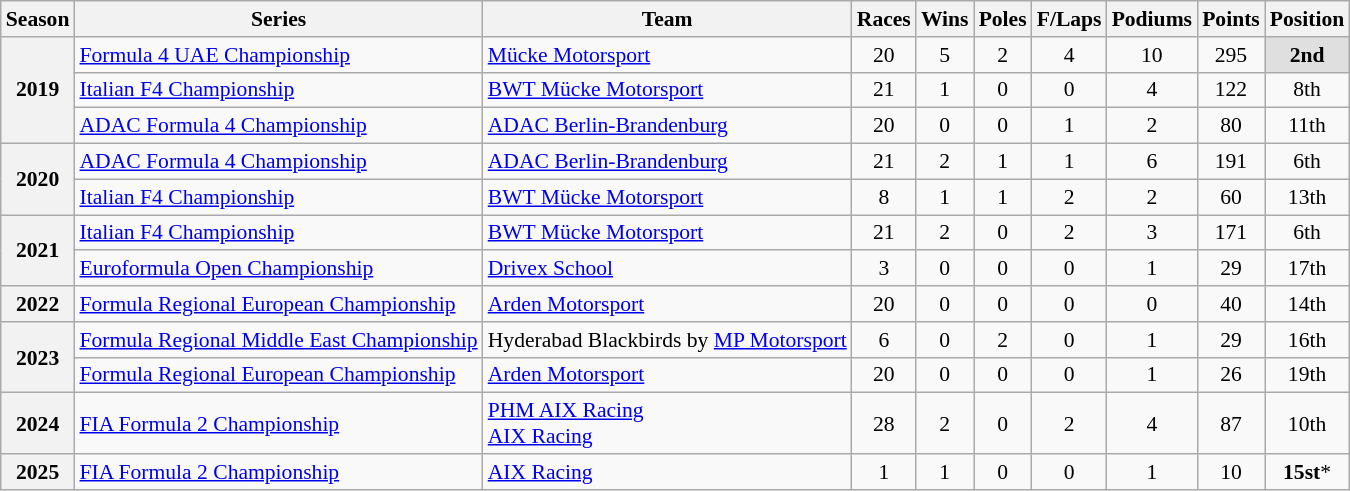<table class="wikitable" style="font-size: 90%; text-align:center">
<tr>
<th scope="col">Season</th>
<th scope="col">Series</th>
<th scope="col">Team</th>
<th scope="col">Races</th>
<th scope="col">Wins</th>
<th scope="col">Poles</th>
<th scope="col">F/Laps</th>
<th scope="col">Podiums</th>
<th scope="col">Points</th>
<th scope="col">Position</th>
</tr>
<tr>
<th scope="row" rowspan="3">2019</th>
<td style="text-align:left;"><a href='#'>Formula 4 UAE Championship</a></td>
<td style="text-align:left;"><a href='#'>Mücke Motorsport</a></td>
<td>20</td>
<td>5</td>
<td>2</td>
<td>4</td>
<td>10</td>
<td>295</td>
<td style="background:#DFDFDF;"><strong>2nd</strong></td>
</tr>
<tr>
<td style="text-align:left;"><a href='#'>Italian F4 Championship</a></td>
<td style="text-align:left;"><a href='#'>BWT Mücke Motorsport</a></td>
<td>21</td>
<td>1</td>
<td>0</td>
<td>0</td>
<td>4</td>
<td>122</td>
<td>8th</td>
</tr>
<tr>
<td style="text-align:left;"><a href='#'>ADAC Formula 4 Championship</a></td>
<td style="text-align:left;"><a href='#'>ADAC Berlin-Brandenburg</a></td>
<td>20</td>
<td>0</td>
<td>0</td>
<td>1</td>
<td>2</td>
<td>80</td>
<td>11th</td>
</tr>
<tr>
<th scope="row" rowspan="2">2020</th>
<td style="text-align:left;"><a href='#'>ADAC Formula 4 Championship</a></td>
<td style="text-align:left;"><a href='#'>ADAC Berlin-Brandenburg</a></td>
<td>21</td>
<td>2</td>
<td>1</td>
<td>1</td>
<td>6</td>
<td>191</td>
<td>6th</td>
</tr>
<tr>
<td style="text-align:left;"><a href='#'>Italian F4 Championship</a></td>
<td style="text-align:left;"><a href='#'>BWT Mücke Motorsport</a></td>
<td>8</td>
<td>1</td>
<td>1</td>
<td>2</td>
<td>2</td>
<td>60</td>
<td>13th</td>
</tr>
<tr>
<th scope="row" rowspan="2">2021</th>
<td style="text-align:left;"><a href='#'>Italian F4 Championship</a></td>
<td style="text-align:left;"><a href='#'>BWT Mücke Motorsport</a></td>
<td>21</td>
<td>2</td>
<td>0</td>
<td>2</td>
<td>3</td>
<td>171</td>
<td>6th</td>
</tr>
<tr>
<td style="text-align:left;"><a href='#'>Euroformula Open Championship</a></td>
<td style="text-align:left;"><a href='#'>Drivex School</a></td>
<td>3</td>
<td>0</td>
<td>0</td>
<td>0</td>
<td>1</td>
<td>29</td>
<td>17th</td>
</tr>
<tr>
<th scope="row">2022</th>
<td style="text-align:left;"><a href='#'>Formula Regional European Championship</a></td>
<td style="text-align:left;"><a href='#'>Arden Motorsport</a></td>
<td>20</td>
<td>0</td>
<td>0</td>
<td>0</td>
<td>0</td>
<td>40</td>
<td>14th</td>
</tr>
<tr>
<th scope="row" rowspan="2">2023</th>
<td style="text-align:left;" nowrap><a href='#'>Formula Regional Middle East Championship</a></td>
<td style="text-align:left;" nowrap>Hyderabad Blackbirds by <a href='#'>MP Motorsport</a></td>
<td>6</td>
<td>0</td>
<td>2</td>
<td>0</td>
<td>1</td>
<td>29</td>
<td>16th</td>
</tr>
<tr>
<td style="text-align:left;"><a href='#'>Formula Regional European Championship</a></td>
<td style="text-align:left;"><a href='#'>Arden Motorsport</a></td>
<td>20</td>
<td>0</td>
<td>0</td>
<td>0</td>
<td>1</td>
<td>26</td>
<td>19th</td>
</tr>
<tr>
<th scope="row">2024</th>
<td style="text-align:left;"><a href='#'>FIA Formula 2 Championship</a></td>
<td style="text-align:left;"><a href='#'>PHM AIX Racing</a><br><a href='#'>AIX Racing</a></td>
<td>28</td>
<td>2</td>
<td>0</td>
<td>2</td>
<td>4</td>
<td>87</td>
<td>10th</td>
</tr>
<tr>
<th>2025</th>
<td style="text-align:left;"><a href='#'>FIA Formula 2 Championship</a></td>
<td style="text-align:left;"><a href='#'>AIX Racing</a></td>
<td>1</td>
<td>1</td>
<td>0</td>
<td>0</td>
<td>1</td>
<td>10</td>
<td><strong>15st</strong>*</td>
</tr>
</table>
